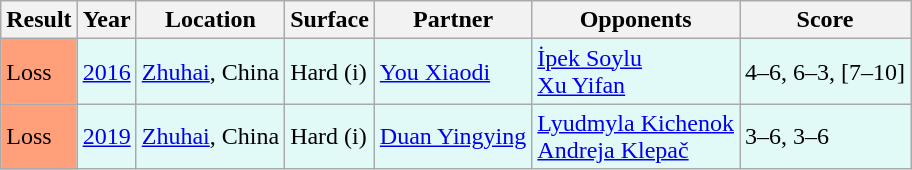<table class="sortable wikitable">
<tr>
<th>Result</th>
<th>Year</th>
<th>Location</th>
<th>Surface</th>
<th>Partner</th>
<th>Opponents</th>
<th class="unsortable">Score</th>
</tr>
<tr style="background:#e2faf7;">
<td style="background:#ffa07a;">Loss</td>
<td><a href='#'>2016</a></td>
<td><a href='#'>Zhuhai</a>, China</td>
<td>Hard (i)</td>
<td> <a href='#'>You Xiaodi</a></td>
<td> <a href='#'>İpek Soylu</a> <br>  <a href='#'>Xu Yifan</a></td>
<td>4–6, 6–3, [7–10]</td>
</tr>
<tr style="background:#e2faf7;">
<td style="background:#ffa07a;">Loss</td>
<td><a href='#'>2019</a></td>
<td><a href='#'>Zhuhai</a>, China</td>
<td>Hard (i)</td>
<td> <a href='#'>Duan Yingying</a></td>
<td> <a href='#'>Lyudmyla Kichenok</a> <br>  <a href='#'>Andreja Klepač</a></td>
<td>3–6, 3–6</td>
</tr>
</table>
